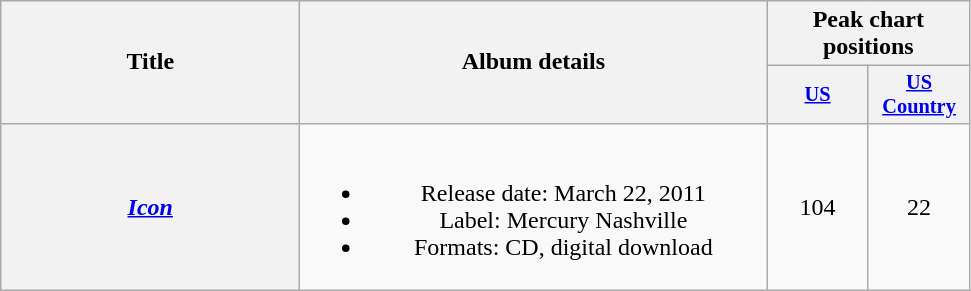<table class="wikitable plainrowheaders" style="text-align:center;" border="1">
<tr>
<th scope="col" rowspan="2" style="width:12em;">Title</th>
<th scope="col" rowspan="2" style="width:19em;">Album details</th>
<th scope="col" colspan="2">Peak chart positions</th>
</tr>
<tr>
<th scope="col" style="width:4.5em;font-size:85%;"><a href='#'>US</a><br></th>
<th scope="col" style="width:4.5em;font-size:85%;"><a href='#'>US Country</a><br></th>
</tr>
<tr>
<th scope="row"><em><a href='#'>Icon</a></em></th>
<td><br><ul><li>Release date: March 22, 2011</li><li>Label: Mercury Nashville</li><li>Formats: CD, digital download</li></ul></td>
<td>104</td>
<td>22</td>
</tr>
</table>
